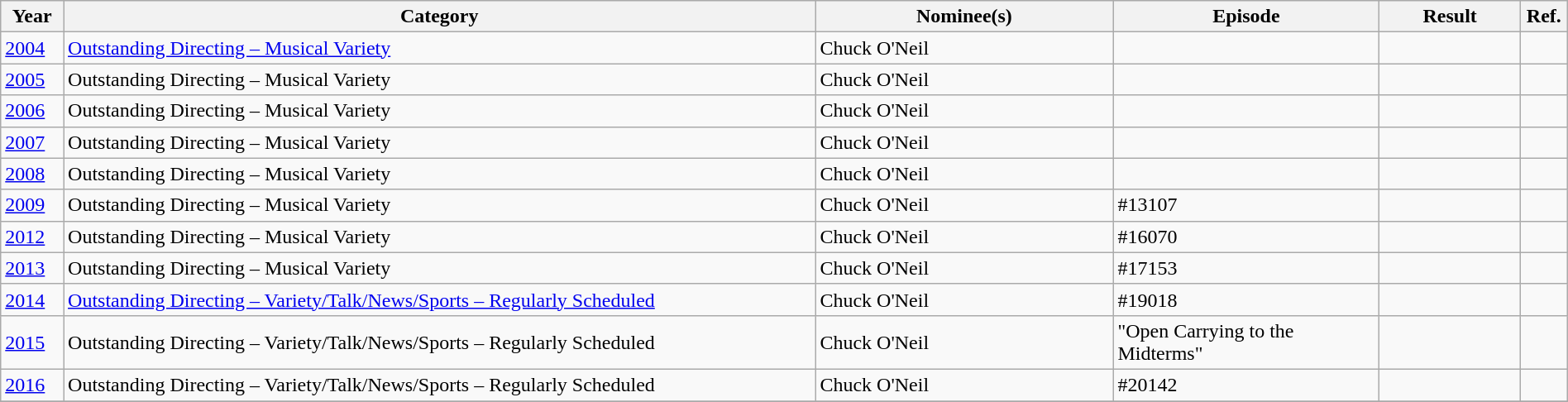<table class="wikitable plainrowheaders" width=100%>
<tr>
<th scope="col" width="4%">Year</th>
<th scope="col" width="48%">Category</th>
<th scope="col" width="19%">Nominee(s)</th>
<th scope="col" width="17%">Episode</th>
<th scope="col" width="9%">Result</th>
<th scope="col" width="3%">Ref.</th>
</tr>
<tr>
<td><a href='#'>2004</a></td>
<td><a href='#'>Outstanding Directing – Musical Variety</a></td>
<td>Chuck O'Neil</td>
<td></td>
<td></td>
<td></td>
</tr>
<tr>
<td><a href='#'>2005</a></td>
<td>Outstanding Directing – Musical Variety</td>
<td>Chuck O'Neil</td>
<td></td>
<td></td>
<td></td>
</tr>
<tr>
<td><a href='#'>2006</a></td>
<td>Outstanding Directing – Musical Variety</td>
<td>Chuck O'Neil</td>
<td></td>
<td></td>
<td></td>
</tr>
<tr>
<td><a href='#'>2007</a></td>
<td>Outstanding Directing – Musical Variety</td>
<td>Chuck O'Neil</td>
<td></td>
<td></td>
<td></td>
</tr>
<tr>
<td><a href='#'>2008</a></td>
<td>Outstanding Directing – Musical Variety</td>
<td>Chuck O'Neil</td>
<td></td>
<td></td>
<td></td>
</tr>
<tr>
<td><a href='#'>2009</a></td>
<td>Outstanding Directing – Musical Variety</td>
<td>Chuck O'Neil</td>
<td>#13107</td>
<td></td>
<td></td>
</tr>
<tr>
<td><a href='#'>2012</a></td>
<td>Outstanding Directing – Musical Variety</td>
<td>Chuck O'Neil</td>
<td>#16070</td>
<td></td>
<td></td>
</tr>
<tr>
<td><a href='#'>2013</a></td>
<td>Outstanding Directing – Musical Variety</td>
<td>Chuck O'Neil</td>
<td>#17153</td>
<td></td>
<td></td>
</tr>
<tr>
<td><a href='#'>2014</a></td>
<td><a href='#'>Outstanding Directing – Variety/Talk/News/Sports – Regularly Scheduled</a></td>
<td>Chuck O'Neil</td>
<td>#19018</td>
<td></td>
<td></td>
</tr>
<tr>
<td><a href='#'>2015</a></td>
<td>Outstanding Directing – Variety/Talk/News/Sports – Regularly Scheduled</td>
<td>Chuck O'Neil</td>
<td>"Open Carrying to the Midterms"</td>
<td></td>
<td></td>
</tr>
<tr>
<td><a href='#'>2016</a></td>
<td>Outstanding Directing – Variety/Talk/News/Sports – Regularly Scheduled</td>
<td>Chuck O'Neil</td>
<td>#20142</td>
<td></td>
<td></td>
</tr>
<tr>
</tr>
</table>
